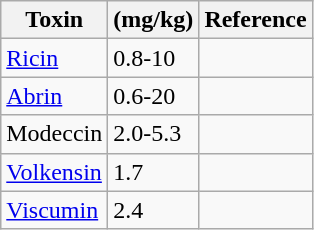<table class="wikitable">
<tr>
<th>Toxin</th>
<th> (mg/kg)</th>
<th>Reference</th>
</tr>
<tr>
<td><a href='#'>Ricin</a></td>
<td>0.8-10</td>
<td></td>
</tr>
<tr>
<td><a href='#'>Abrin</a></td>
<td>0.6-20</td>
<td></td>
</tr>
<tr>
<td>Modeccin</td>
<td>2.0-5.3</td>
<td></td>
</tr>
<tr>
<td><a href='#'>Volkensin</a></td>
<td>1.7</td>
<td></td>
</tr>
<tr>
<td><a href='#'>Viscumin</a></td>
<td>2.4</td>
<td></td>
</tr>
</table>
